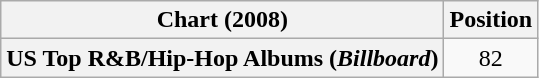<table class="wikitable sortable plainrowheaders" style="text-align:center;">
<tr>
<th>Chart (2008)</th>
<th>Position</th>
</tr>
<tr>
<th scope="row">US Top R&B/Hip-Hop Albums (<em>Billboard</em>)</th>
<td>82</td>
</tr>
</table>
